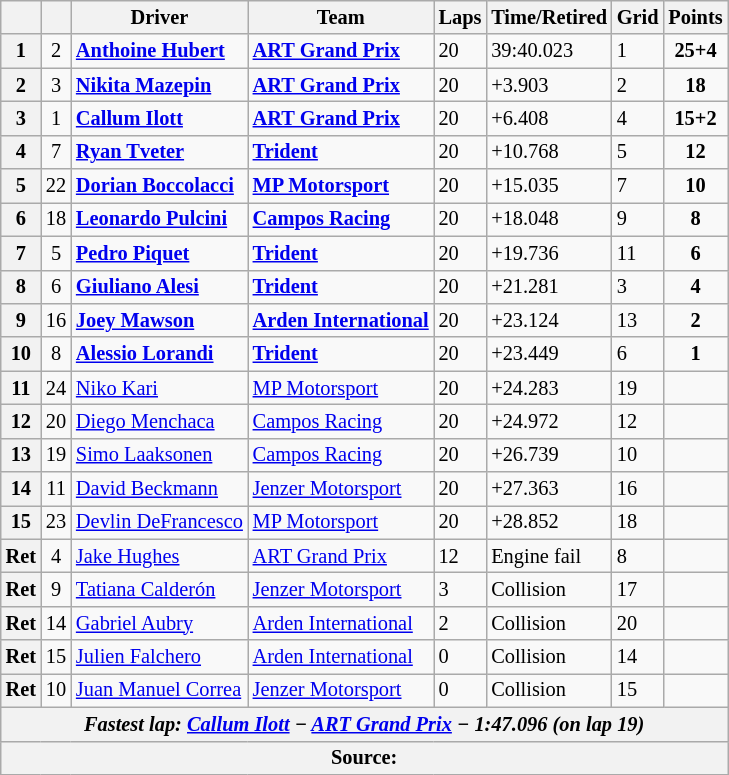<table class="wikitable" style="font-size: 85%;">
<tr>
<th></th>
<th></th>
<th>Driver</th>
<th>Team</th>
<th>Laps</th>
<th>Time/Retired</th>
<th>Grid</th>
<th>Points</th>
</tr>
<tr>
<th>1</th>
<td align="center">2</td>
<td><strong> <a href='#'>Anthoine Hubert</a></strong></td>
<td><strong><a href='#'>ART Grand Prix</a></strong></td>
<td>20</td>
<td>39:40.023</td>
<td>1</td>
<td align="center"><strong>25+4</strong></td>
</tr>
<tr>
<th>2</th>
<td align="center">3</td>
<td><strong> <a href='#'>Nikita Mazepin</a></strong></td>
<td><strong><a href='#'>ART Grand Prix</a></strong></td>
<td>20</td>
<td>+3.903</td>
<td>2</td>
<td align="center"><strong>18</strong></td>
</tr>
<tr>
<th>3</th>
<td align="center">1</td>
<td><strong> <a href='#'>Callum Ilott</a></strong></td>
<td><strong><a href='#'>ART Grand Prix</a></strong></td>
<td>20</td>
<td>+6.408</td>
<td>4</td>
<td align="center"><strong>15+2</strong></td>
</tr>
<tr>
<th>4</th>
<td align="center">7</td>
<td><strong> <a href='#'>Ryan Tveter</a></strong></td>
<td><strong><a href='#'>Trident</a></strong></td>
<td>20</td>
<td>+10.768</td>
<td>5</td>
<td align="center"><strong>12</strong></td>
</tr>
<tr>
<th>5</th>
<td align="center">22</td>
<td><strong> <a href='#'>Dorian Boccolacci</a></strong></td>
<td><strong><a href='#'>MP Motorsport</a></strong></td>
<td>20</td>
<td>+15.035</td>
<td>7</td>
<td align="center"><strong>10</strong></td>
</tr>
<tr>
<th>6</th>
<td align="center">18</td>
<td><strong> <a href='#'>Leonardo Pulcini</a></strong></td>
<td><strong><a href='#'>Campos Racing</a></strong></td>
<td>20</td>
<td>+18.048</td>
<td>9</td>
<td align="center"><strong>8</strong></td>
</tr>
<tr>
<th>7</th>
<td align="center">5</td>
<td><strong> <a href='#'>Pedro Piquet</a></strong></td>
<td><strong><a href='#'>Trident</a></strong></td>
<td>20</td>
<td>+19.736</td>
<td>11</td>
<td align="center"><strong>6</strong></td>
</tr>
<tr>
<th>8</th>
<td align="center">6</td>
<td><strong> <a href='#'>Giuliano Alesi</a></strong></td>
<td><strong><a href='#'>Trident</a></strong></td>
<td>20</td>
<td>+21.281</td>
<td>3</td>
<td align="center"><strong>4</strong></td>
</tr>
<tr>
<th>9</th>
<td align="center">16</td>
<td><strong> <a href='#'>Joey Mawson</a></strong></td>
<td><strong><a href='#'>Arden International</a></strong></td>
<td>20</td>
<td>+23.124</td>
<td>13</td>
<td align="center"><strong>2</strong></td>
</tr>
<tr>
<th>10</th>
<td align="center">8</td>
<td><strong> <a href='#'>Alessio Lorandi</a></strong></td>
<td><strong><a href='#'>Trident</a></strong></td>
<td>20</td>
<td>+23.449</td>
<td>6</td>
<td align="center"><strong>1</strong></td>
</tr>
<tr>
<th>11</th>
<td align="center">24</td>
<td> <a href='#'>Niko Kari</a></td>
<td><a href='#'>MP Motorsport</a></td>
<td>20</td>
<td>+24.283</td>
<td>19</td>
<td></td>
</tr>
<tr>
<th>12</th>
<td align="center">20</td>
<td> <a href='#'>Diego Menchaca</a></td>
<td><a href='#'>Campos Racing</a></td>
<td>20</td>
<td>+24.972</td>
<td>12</td>
<td></td>
</tr>
<tr>
<th>13</th>
<td align="center">19</td>
<td> <a href='#'>Simo Laaksonen</a></td>
<td><a href='#'>Campos Racing</a></td>
<td>20</td>
<td>+26.739</td>
<td>10</td>
<td></td>
</tr>
<tr>
<th>14</th>
<td align="center">11</td>
<td> <a href='#'>David Beckmann</a></td>
<td><a href='#'>Jenzer Motorsport</a></td>
<td>20</td>
<td>+27.363</td>
<td>16</td>
<td></td>
</tr>
<tr>
<th>15</th>
<td align="center">23</td>
<td> <a href='#'>Devlin DeFrancesco</a></td>
<td><a href='#'>MP Motorsport</a></td>
<td>20</td>
<td>+28.852</td>
<td>18</td>
<td></td>
</tr>
<tr>
<th>Ret</th>
<td align="center">4</td>
<td> <a href='#'>Jake Hughes</a></td>
<td><a href='#'>ART Grand Prix</a></td>
<td>12</td>
<td>Engine fail</td>
<td>8</td>
<td></td>
</tr>
<tr>
<th>Ret</th>
<td align="center">9</td>
<td> <a href='#'>Tatiana Calderón</a></td>
<td><a href='#'>Jenzer Motorsport</a></td>
<td>3</td>
<td>Collision</td>
<td>17</td>
<td></td>
</tr>
<tr>
<th>Ret</th>
<td align="center">14</td>
<td> <a href='#'>Gabriel Aubry</a></td>
<td><a href='#'>Arden International</a></td>
<td>2</td>
<td>Collision</td>
<td>20</td>
<td></td>
</tr>
<tr>
<th>Ret</th>
<td align="center">15</td>
<td> <a href='#'>Julien Falchero</a></td>
<td><a href='#'>Arden International</a></td>
<td>0</td>
<td>Collision</td>
<td>14</td>
<td></td>
</tr>
<tr>
<th>Ret</th>
<td align="center">10</td>
<td> <a href='#'>Juan Manuel Correa</a></td>
<td><a href='#'>Jenzer Motorsport</a></td>
<td>0</td>
<td>Collision</td>
<td>15</td>
<td></td>
</tr>
<tr>
<th colspan="8"><em>Fastest lap: <strong><a href='#'>Callum Ilott</a> − <a href='#'>ART Grand Prix</a> − 1:47.096 (on lap 19)<strong><em></th>
</tr>
<tr>
<th colspan="8">Source:</th>
</tr>
</table>
